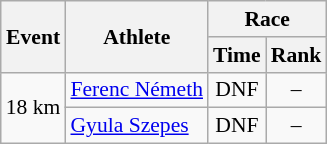<table class="wikitable" border="1" style="font-size:90%">
<tr>
<th rowspan=2>Event</th>
<th rowspan=2>Athlete</th>
<th colspan=2>Race</th>
</tr>
<tr>
<th>Time</th>
<th>Rank</th>
</tr>
<tr>
<td rowspan=2>18 km</td>
<td><a href='#'>Ferenc Németh</a></td>
<td align=center>DNF</td>
<td align=center>–</td>
</tr>
<tr>
<td><a href='#'>Gyula Szepes</a></td>
<td align=center>DNF</td>
<td align=center>–</td>
</tr>
</table>
